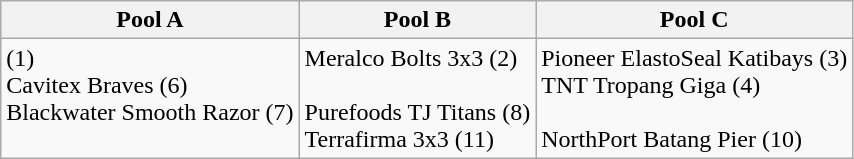<table class=wikitable>
<tr>
<th>Pool A</th>
<th>Pool B</th>
<th>Pool C</th>
</tr>
<tr valign=top>
<td> (1) <br> Cavitex Braves (6) <br> Blackwater Smooth Razor (7)</td>
<td>Meralco Bolts 3x3 (2) <br>  <br> Purefoods TJ Titans (8) <br> Terrafirma 3x3 (11)</td>
<td>Pioneer ElastoSeal Katibays (3) <br> TNT Tropang Giga (4) <br>  <br> NorthPort Batang Pier (10)</td>
</tr>
</table>
